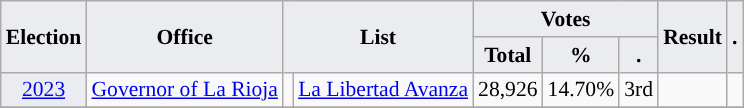<table class="wikitable" style="font-size:90%; text-align:center;">
<tr>
<th style="background-color:#EAECF0;" rowspan=2>Election</th>
<th style="background-color:#EAECF0;" rowspan=2>Office</th>
<th style="background-color:#EAECF0;" colspan=2 rowspan=2>List</th>
<th style="background-color:#EAECF0;" colspan=3>Votes</th>
<th style="background-color:#EAECF0;" rowspan=2>Result</th>
<th style="background-color:#EAECF0;" rowspan=2>.</th>
</tr>
<tr>
<th style="background-color:#EAECF0;">Total</th>
<th style="background-color:#EAECF0;">%</th>
<th style="background-color:#EAECF0;">.</th>
</tr>
<tr>
<td style="background-color:#EAECF0;"><a href='#'>2023</a></td>
<td><a href='#'>Governor of La Rioja</a></td>
<td style="background-color:"></td>
<td><a href='#'>La Libertad Avanza</a></td>
<td>28,926</td>
<td>14.70%</td>
<td>3rd</td>
<td></td>
<td></td>
</tr>
<tr>
</tr>
</table>
